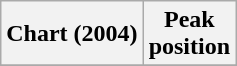<table class="wikitable">
<tr>
<th align="center">Chart (2004)</th>
<th align="center">Peak<br>position</th>
</tr>
<tr>
</tr>
</table>
